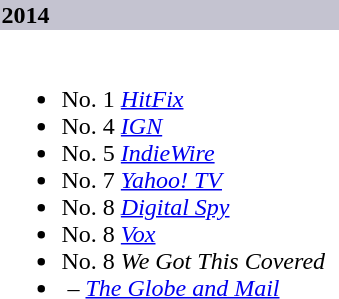<table class="collapsible">
<tr>
<th style="width:14em; background:#C4C3D0; text-align:left">2014</th>
</tr>
<tr>
<td colspan=><br><ul><li>No. 1 <em><a href='#'>HitFix</a></em></li><li>No. 4 <em><a href='#'>IGN</a></em></li><li>No. 5 <em><a href='#'>IndieWire</a></em></li><li>No. 7 <em><a href='#'>Yahoo! TV</a></em></li><li>No. 8 <em><a href='#'>Digital Spy</a></em></li><li>No. 8 <em><a href='#'>Vox</a></em></li><li>No. 8 <em>We Got This Covered</em></li><li> – <em><a href='#'>The Globe and Mail</a></em></li></ul></td>
</tr>
</table>
